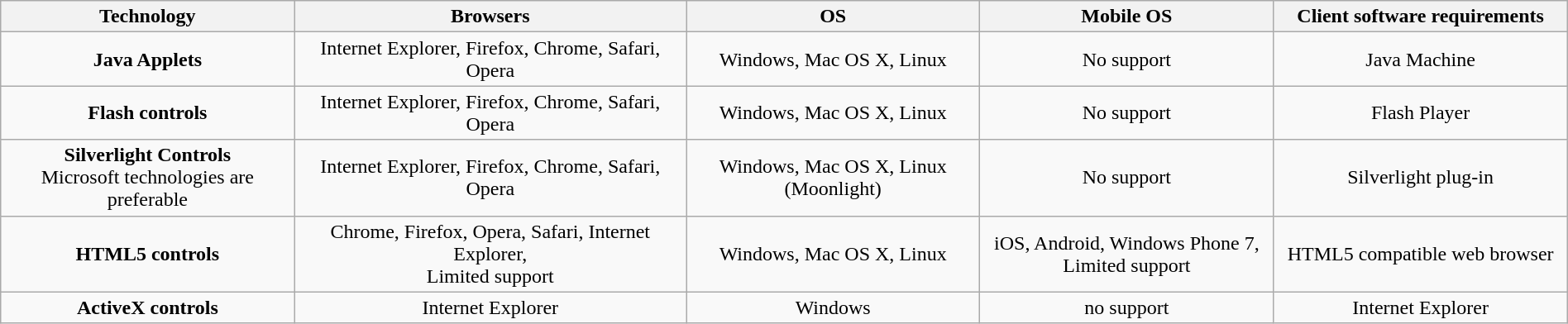<table class="wikitable sortable" style="text-align: center; width:100%;">
<tr>
<th width=15%>Technology</th>
<th width=20%>Browsers</th>
<th width=15%>OS</th>
<th width=15%>Mobile OS</th>
<th width=15%>Client software requirements</th>
</tr>
<tr>
<td><strong>Java Applets</strong></td>
<td>Internet Explorer, Firefox, Chrome, Safari, Opera</td>
<td>Windows, Mac OS X, Linux</td>
<td>No support</td>
<td>Java Machine</td>
</tr>
<tr>
<td><strong>Flash controls</strong></td>
<td>Internet Explorer, Firefox, Chrome, Safari, Opera</td>
<td>Windows, Mac OS X, Linux</td>
<td>No support</td>
<td>Flash Player</td>
</tr>
<tr>
<td><strong>Silverlight Controls</strong><br>Microsoft technologies are preferable</td>
<td>Internet Explorer, Firefox, Chrome, Safari, Opera</td>
<td>Windows, Mac OS X, Linux (Moonlight)</td>
<td>No support</td>
<td>Silverlight plug-in</td>
</tr>
<tr>
<td><strong>HTML5 controls</strong></td>
<td>Chrome, Firefox, Opera, Safari, Internet Explorer,<br>Limited support</td>
<td>Windows, Mac OS X, Linux</td>
<td>iOS, Android, Windows Phone 7,<br>Limited support</td>
<td>HTML5 compatible web browser</td>
</tr>
<tr>
<td><strong>ActiveX controls</strong></td>
<td>Internet Explorer</td>
<td>Windows</td>
<td>no support</td>
<td>Internet Explorer</td>
</tr>
</table>
